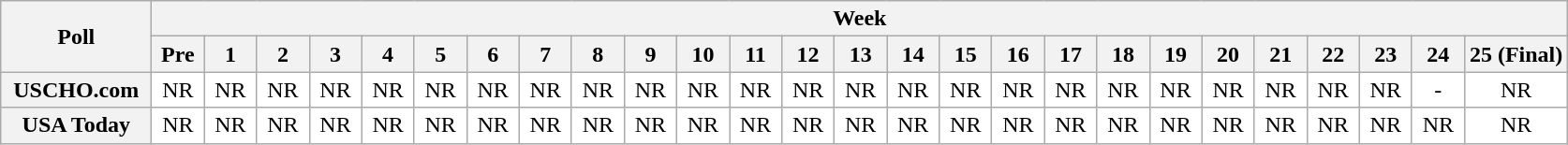<table class="wikitable" style="white-space:nowrap;">
<tr>
<th scope="col" width="100" rowspan="2">Poll</th>
<th colspan="26">Week</th>
</tr>
<tr>
<th scope="col" width="30">Pre</th>
<th scope="col" width="30">1</th>
<th scope="col" width="30">2</th>
<th scope="col" width="30">3</th>
<th scope="col" width="30">4</th>
<th scope="col" width="30">5</th>
<th scope="col" width="30">6</th>
<th scope="col" width="30">7</th>
<th scope="col" width="30">8</th>
<th scope="col" width="30">9</th>
<th scope="col" width="30">10</th>
<th scope="col" width="30">11</th>
<th scope="col" width="30">12</th>
<th scope="col" width="30">13</th>
<th scope="col" width="30">14</th>
<th scope="col" width="30">15</th>
<th scope="col" width="30">16</th>
<th scope="col" width="30">17</th>
<th scope="col" width="30">18</th>
<th scope="col" width="30">19</th>
<th scope="col" width="30">20</th>
<th scope="col" width="30">21</th>
<th scope="col" width="30">22</th>
<th scope="col" width="30">23</th>
<th scope="col" width="30">24</th>
<th scope="col" width="30">25 (Final)</th>
</tr>
<tr style="text-align:center;">
<th>USCHO.com</th>
<td bgcolor=FFFFFF>NR</td>
<td bgcolor=FFFFFF>NR</td>
<td bgcolor=FFFFFF>NR</td>
<td bgcolor=FFFFFF>NR</td>
<td bgcolor=FFFFFF>NR</td>
<td bgcolor=FFFFFF>NR</td>
<td bgcolor=FFFFFF>NR</td>
<td bgcolor=FFFFFF>NR</td>
<td bgcolor=FFFFFF>NR</td>
<td bgcolor=FFFFFF>NR</td>
<td bgcolor=FFFFFF>NR</td>
<td bgcolor=FFFFFF>NR</td>
<td bgcolor=FFFFFF>NR</td>
<td bgcolor=FFFFFF>NR</td>
<td bgcolor=FFFFFF>NR</td>
<td bgcolor=FFFFFF>NR</td>
<td bgcolor=FFFFFF>NR</td>
<td bgcolor=FFFFFF>NR</td>
<td bgcolor=FFFFFF>NR</td>
<td bgcolor=FFFFFF>NR</td>
<td bgcolor=FFFFFF>NR</td>
<td bgcolor=FFFFFF>NR</td>
<td bgcolor=FFFFFF>NR</td>
<td bgcolor=FFFFFF>NR</td>
<td bgcolor=FFFFFF>-</td>
<td bgcolor=FFFFFF>NR</td>
</tr>
<tr style="text-align:center;">
<th>USA Today</th>
<td bgcolor=FFFFFF>NR</td>
<td bgcolor=FFFFFF>NR</td>
<td bgcolor=FFFFFF>NR</td>
<td bgcolor=FFFFFF>NR</td>
<td bgcolor=FFFFFF>NR</td>
<td bgcolor=FFFFFF>NR</td>
<td bgcolor=FFFFFF>NR</td>
<td bgcolor=FFFFFF>NR</td>
<td bgcolor=FFFFFF>NR</td>
<td bgcolor=FFFFFF>NR</td>
<td bgcolor=FFFFFF>NR</td>
<td bgcolor=FFFFFF>NR</td>
<td bgcolor=FFFFFF>NR</td>
<td bgcolor=FFFFFF>NR</td>
<td bgcolor=FFFFFF>NR</td>
<td bgcolor=FFFFFF>NR</td>
<td bgcolor=FFFFFF>NR</td>
<td bgcolor=FFFFFF>NR</td>
<td bgcolor=FFFFFF>NR</td>
<td bgcolor=FFFFFF>NR</td>
<td bgcolor=FFFFFF>NR</td>
<td bgcolor=FFFFFF>NR</td>
<td bgcolor=FFFFFF>NR</td>
<td bgcolor=FFFFFF>NR</td>
<td bgcolor=FFFFFF>NR</td>
<td bgcolor=FFFFFF>NR</td>
</tr>
</table>
